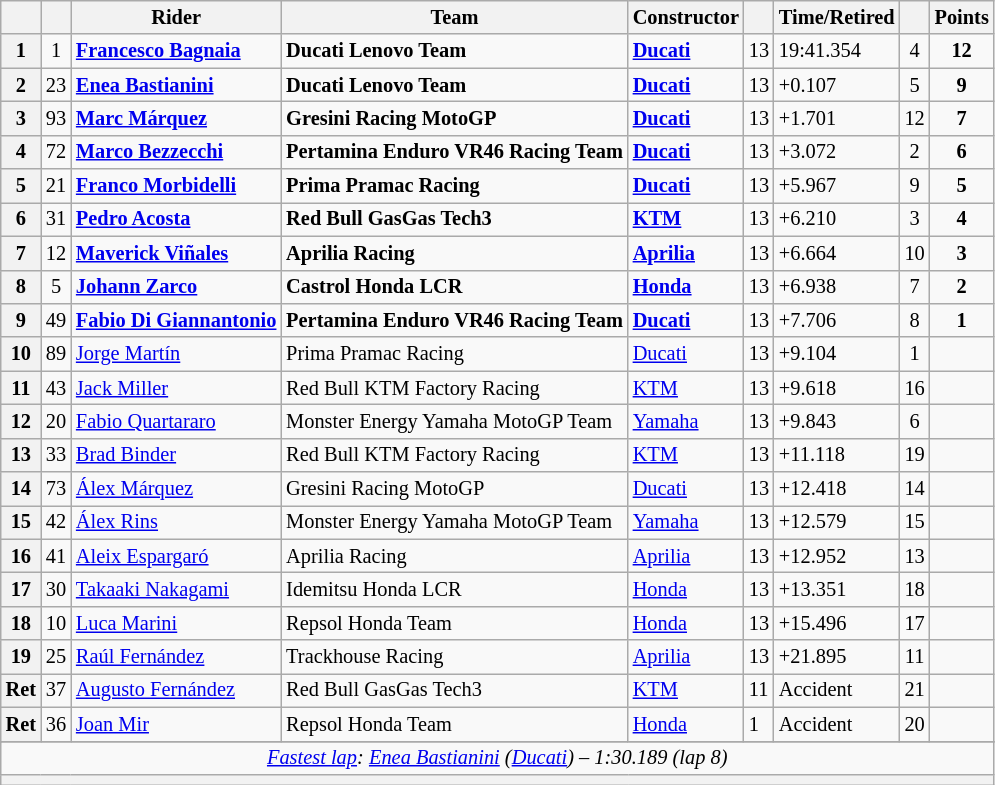<table class="wikitable sortable" style="font-size: 85%;">
<tr>
<th scope="col"></th>
<th scope="col"></th>
<th scope="col">Rider</th>
<th scope="col">Team</th>
<th scope="col">Constructor</th>
<th scope="col" class="unsortable"></th>
<th scope="col" class="unsortable">Time/Retired</th>
<th scope="col"></th>
<th scope="col">Points</th>
</tr>
<tr>
<th scope="row">1</th>
<td align="center">1</td>
<td data-sort-value="bag"> <strong><a href='#'>Francesco Bagnaia</a></strong></td>
<td><strong>Ducati Lenovo Team</strong></td>
<td><strong><a href='#'>Ducati</a></strong></td>
<td>13</td>
<td>19:41.354</td>
<td align="center">4</td>
<td align="center"><strong>12</strong></td>
</tr>
<tr>
<th scope="row">2</th>
<td align="center">23</td>
<td data-sort-value="bas"> <strong><a href='#'>Enea Bastianini</a></strong></td>
<td><strong>Ducati Lenovo Team</strong></td>
<td><strong><a href='#'>Ducati</a></strong></td>
<td>13</td>
<td>+0.107</td>
<td align="center">5</td>
<td align="center"><strong>9</strong></td>
</tr>
<tr>
<th scope="row">3</th>
<td align="center">93</td>
<td data-sort-value="marqm"> <strong><a href='#'>Marc Márquez</a></strong></td>
<td><strong>Gresini Racing MotoGP</strong></td>
<td><strong><a href='#'>Ducati</a></strong></td>
<td>13</td>
<td>+1.701</td>
<td align="center">12</td>
<td align="center"><strong>7</strong></td>
</tr>
<tr>
<th scope="row">4</th>
<td align="center">72</td>
<td data-sort-value="bez"><strong> <a href='#'>Marco Bezzecchi</a></strong></td>
<td><strong>Pertamina Enduro VR46 Racing Team</strong></td>
<td><strong><a href='#'>Ducati</a></strong></td>
<td>13</td>
<td>+3.072</td>
<td align="center">2</td>
<td align="center"><strong>6</strong></td>
</tr>
<tr>
<th scope="row">5</th>
<td align="center">21</td>
<td data-sort-value="mor"><strong> <a href='#'>Franco Morbidelli</a></strong></td>
<td><strong>Prima Pramac Racing</strong></td>
<td><strong><a href='#'>Ducati</a></strong></td>
<td>13</td>
<td>+5.967</td>
<td align="center">9</td>
<td align="center"><strong>5</strong></td>
</tr>
<tr>
<th scope="row">6</th>
<td align="center">31</td>
<td data-sort-value="aco"> <strong><a href='#'>Pedro Acosta</a></strong></td>
<td><strong>Red Bull GasGas Tech3</strong></td>
<td><strong><a href='#'>KTM</a></strong></td>
<td>13</td>
<td>+6.210</td>
<td align="center">3</td>
<td align="center"><strong>4</strong></td>
</tr>
<tr>
<th scope="row">7</th>
<td align="center">12</td>
<td data-sort-value="vin"> <strong><a href='#'>Maverick Viñales</a></strong></td>
<td><strong>Aprilia Racing</strong></td>
<td><strong><a href='#'>Aprilia</a></strong></td>
<td>13</td>
<td>+6.664</td>
<td align="center">10</td>
<td align="center"><strong>3</strong></td>
</tr>
<tr>
<th scope="row">8</th>
<td align="center">5</td>
<td data-sort-value="zar"> <strong><a href='#'>Johann Zarco</a></strong></td>
<td><strong>Castrol Honda LCR</strong></td>
<td><strong><a href='#'>Honda</a></strong></td>
<td>13</td>
<td>+6.938</td>
<td align="center">7</td>
<td align="center"><strong>2</strong></td>
</tr>
<tr>
<th scope="row">9</th>
<td align="center">49</td>
<td data-sort-value="dig"> <strong><a href='#'>Fabio Di Giannantonio</a></strong></td>
<td><strong>Pertamina Enduro VR46 Racing Team</strong></td>
<td><strong><a href='#'>Ducati</a></strong></td>
<td>13</td>
<td>+7.706</td>
<td align="center">8</td>
<td align="center"><strong>1</strong></td>
</tr>
<tr>
<th scope="row">10</th>
<td align="center">89</td>
<td data-sort-value="mart"> <a href='#'>Jorge Martín</a></td>
<td>Prima Pramac Racing</td>
<td><a href='#'>Ducati</a></td>
<td>13</td>
<td>+9.104</td>
<td align="center">1</td>
<td align="center"></td>
</tr>
<tr>
<th scope="row">11</th>
<td align="center">43</td>
<td data-sort-value="mil"> <a href='#'>Jack Miller</a></td>
<td>Red Bull KTM Factory Racing</td>
<td><a href='#'>KTM</a></td>
<td>13</td>
<td>+9.618</td>
<td align="center">16</td>
<td align="center"></td>
</tr>
<tr>
<th scope="row">12</th>
<td align="center">20</td>
<td data-sort-value="qua"> <a href='#'>Fabio Quartararo</a></td>
<td>Monster Energy Yamaha MotoGP Team</td>
<td><a href='#'>Yamaha</a></td>
<td>13</td>
<td>+9.843</td>
<td align="center">6</td>
<td align="center"></td>
</tr>
<tr>
<th scope="row">13</th>
<td align="center">33</td>
<td data-sort-value="bin"> <a href='#'>Brad Binder</a></td>
<td>Red Bull KTM Factory Racing</td>
<td><a href='#'>KTM</a></td>
<td>13</td>
<td>+11.118</td>
<td align="center">19</td>
<td align="center"></td>
</tr>
<tr>
<th scope="row">14</th>
<td align="center">73</td>
<td data-sort-value="marqa"> <a href='#'>Álex Márquez</a></td>
<td>Gresini Racing MotoGP</td>
<td><a href='#'>Ducati</a></td>
<td>13</td>
<td>+12.418</td>
<td align="center">14</td>
<td align="center"></td>
</tr>
<tr>
<th scope="row">15</th>
<td align="center">42</td>
<td data-sort-value="rin"> <a href='#'>Álex Rins</a></td>
<td>Monster Energy Yamaha MotoGP Team</td>
<td><a href='#'>Yamaha</a></td>
<td>13</td>
<td>+12.579</td>
<td align="center">15</td>
<td align="center"></td>
</tr>
<tr>
<th scope="row">16</th>
<td align="center">41</td>
<td data-sort-value="esp"> <a href='#'>Aleix Espargaró</a></td>
<td>Aprilia Racing</td>
<td><a href='#'>Aprilia</a></td>
<td>13</td>
<td>+12.952</td>
<td align="center">13</td>
<td align="center"></td>
</tr>
<tr>
<th scope="row">17</th>
<td align="center">30</td>
<td data-sort-value="nak"> <a href='#'>Takaaki Nakagami</a></td>
<td>Idemitsu Honda LCR</td>
<td><a href='#'>Honda</a></td>
<td>13</td>
<td>+13.351</td>
<td align="center">18</td>
<td align="center"></td>
</tr>
<tr>
<th scope="row">18</th>
<td align="center">10</td>
<td data-sort-value="mari"> <a href='#'>Luca Marini</a></td>
<td>Repsol Honda Team</td>
<td><a href='#'>Honda</a></td>
<td>13</td>
<td>+15.496</td>
<td align="center">17</td>
<td align="center"></td>
</tr>
<tr>
<th scope="row">19</th>
<td align="center">25</td>
<td data-sort-value="ferr"> <a href='#'>Raúl Fernández</a></td>
<td>Trackhouse Racing</td>
<td><a href='#'>Aprilia</a></td>
<td>13</td>
<td>+21.895</td>
<td align="center">11</td>
<td align="center"></td>
</tr>
<tr>
<th scope="row">Ret</th>
<td align="center">37</td>
<td data-sort-value="fera"> <a href='#'>Augusto Fernández</a></td>
<td>Red Bull GasGas Tech3</td>
<td><a href='#'>KTM</a></td>
<td>11</td>
<td>Accident</td>
<td align="center">21</td>
<td align="center"></td>
</tr>
<tr>
<th scope="row">Ret</th>
<td align="center">36</td>
<td data-sort-value="mir"> <a href='#'>Joan Mir</a></td>
<td>Repsol Honda Team</td>
<td><a href='#'>Honda</a></td>
<td>1</td>
<td>Accident</td>
<td align="center">20</td>
<td align="center"></td>
</tr>
<tr>
</tr>
<tr class="sortbottom">
<td colspan="9" style="text-align:center"><em><a href='#'>Fastest lap</a>:  <a href='#'>Enea Bastianini</a> (<a href='#'>Ducati</a>) – 1:30.189 (lap 8)</em></td>
</tr>
<tr class="sortbottom">
<th colspan=9></th>
</tr>
</table>
